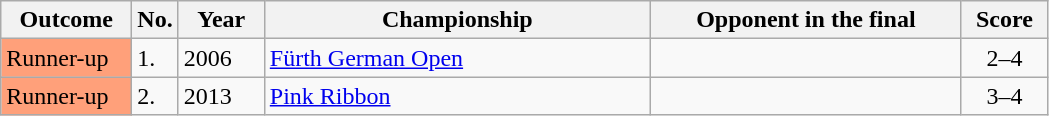<table class="sortable wikitable">
<tr>
<th width="80">Outcome</th>
<th width="20">No.</th>
<th width="50">Year</th>
<th style="width:250px;">Championship</th>
<th style="width:200px;">Opponent in the final</th>
<th style="width:50px;">Score</th>
</tr>
<tr>
<td style="background:#ffa07a;">Runner-up</td>
<td>1.</td>
<td>2006</td>
<td><a href='#'>Fürth German Open</a></td>
<td> </td>
<td align="center">2–4</td>
</tr>
<tr>
<td style="background:#ffa07a;">Runner-up</td>
<td>2.</td>
<td>2013</td>
<td><a href='#'>Pink Ribbon</a></td>
<td> </td>
<td align="center">3–4</td>
</tr>
</table>
